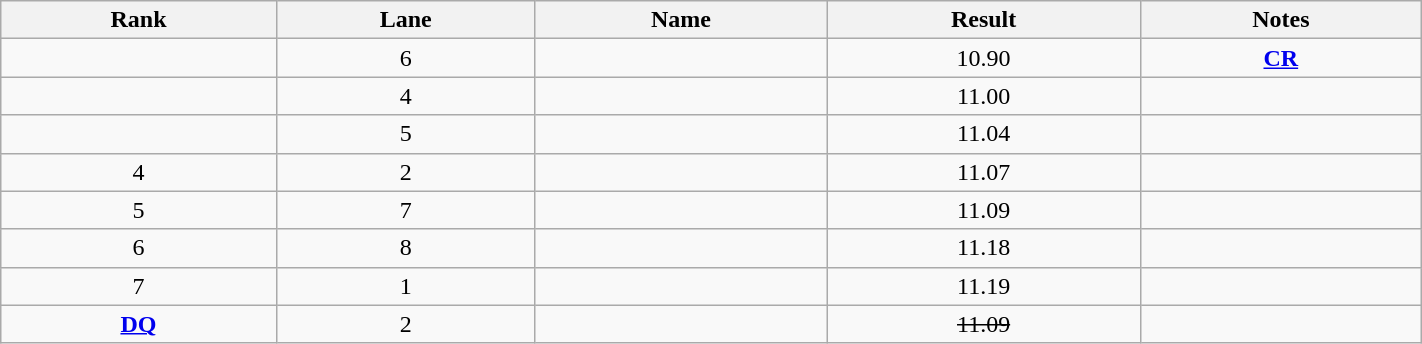<table class="sortable wikitable" width=75%>
<tr>
<th>Rank</th>
<th>Lane</th>
<th>Name</th>
<th>Result</th>
<th>Notes</th>
</tr>
<tr>
<td align="center"></td>
<td align="center">6</td>
<td></td>
<td align="center">10.90</td>
<td align="center"><a href='#'><strong>CR</strong></a></td>
</tr>
<tr>
<td align="center"></td>
<td align="center">4</td>
<td></td>
<td align="center">11.00</td>
<td></td>
</tr>
<tr>
<td align="center"></td>
<td align="center">5</td>
<td></td>
<td align="center">11.04</td>
<td></td>
</tr>
<tr>
<td align="center">4</td>
<td align="center">2</td>
<td></td>
<td align="center">11.07</td>
<td></td>
</tr>
<tr>
<td align="center">5</td>
<td align="center">7</td>
<td></td>
<td align="center">11.09</td>
<td></td>
</tr>
<tr>
<td align="center">6</td>
<td align="center">8</td>
<td></td>
<td align="center">11.18</td>
<td></td>
</tr>
<tr>
<td align="center">7</td>
<td align="center">1</td>
<td></td>
<td align="center">11.19</td>
<td></td>
</tr>
<tr>
<td align="center"><a href='#'><strong>DQ</strong></a></td>
<td align="center">2</td>
<td></td>
<td align="center"><s>11.09</s></td>
<td></td>
</tr>
</table>
